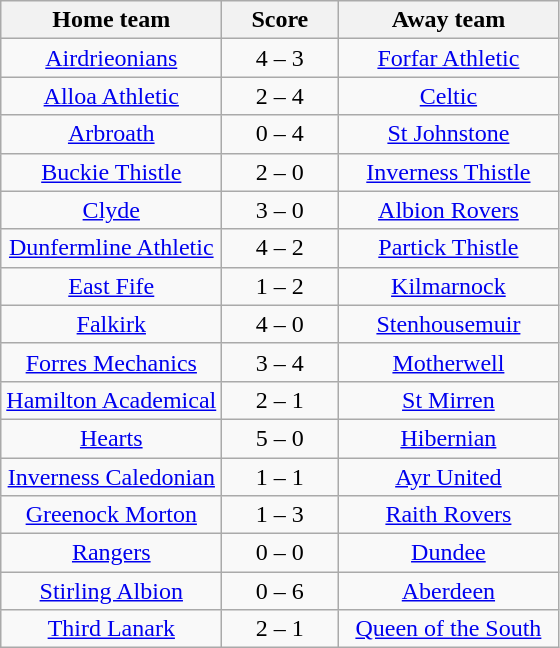<table class="wikitable" style="text-align: center">
<tr>
<th width=140>Home team</th>
<th width=70>Score</th>
<th width=140>Away team</th>
</tr>
<tr>
<td><a href='#'>Airdrieonians</a></td>
<td>4 – 3</td>
<td><a href='#'>Forfar Athletic</a></td>
</tr>
<tr>
<td><a href='#'>Alloa Athletic</a></td>
<td>2 – 4</td>
<td><a href='#'>Celtic</a></td>
</tr>
<tr>
<td><a href='#'>Arbroath</a></td>
<td>0 – 4</td>
<td><a href='#'>St Johnstone</a></td>
</tr>
<tr>
<td><a href='#'>Buckie Thistle</a></td>
<td>2 – 0</td>
<td><a href='#'>Inverness Thistle</a></td>
</tr>
<tr>
<td><a href='#'>Clyde</a></td>
<td>3 – 0</td>
<td><a href='#'>Albion Rovers</a></td>
</tr>
<tr>
<td><a href='#'>Dunfermline Athletic</a></td>
<td>4 – 2</td>
<td><a href='#'>Partick Thistle</a></td>
</tr>
<tr>
<td><a href='#'>East Fife</a></td>
<td>1 – 2</td>
<td><a href='#'>Kilmarnock</a></td>
</tr>
<tr>
<td><a href='#'>Falkirk</a></td>
<td>4 – 0</td>
<td><a href='#'>Stenhousemuir</a></td>
</tr>
<tr>
<td><a href='#'>Forres Mechanics</a></td>
<td>3 – 4</td>
<td><a href='#'>Motherwell</a></td>
</tr>
<tr>
<td><a href='#'>Hamilton Academical</a></td>
<td>2 – 1</td>
<td><a href='#'>St Mirren</a></td>
</tr>
<tr>
<td><a href='#'>Hearts</a></td>
<td>5 – 0</td>
<td><a href='#'>Hibernian</a></td>
</tr>
<tr>
<td><a href='#'>Inverness Caledonian</a></td>
<td>1 – 1</td>
<td><a href='#'>Ayr United</a></td>
</tr>
<tr>
<td><a href='#'>Greenock Morton</a></td>
<td>1 – 3</td>
<td><a href='#'>Raith Rovers</a></td>
</tr>
<tr>
<td><a href='#'>Rangers</a></td>
<td>0 – 0</td>
<td><a href='#'>Dundee</a></td>
</tr>
<tr>
<td><a href='#'>Stirling Albion</a></td>
<td>0 – 6</td>
<td><a href='#'>Aberdeen</a></td>
</tr>
<tr>
<td><a href='#'>Third Lanark</a></td>
<td>2 – 1</td>
<td><a href='#'>Queen of the South</a></td>
</tr>
</table>
